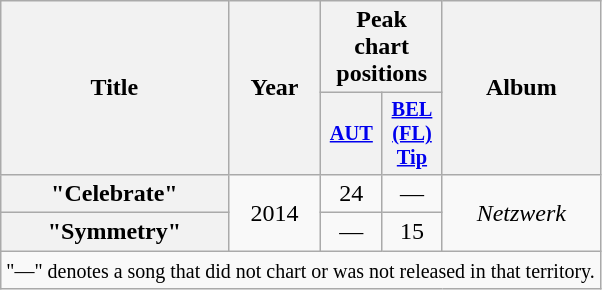<table class="wikitable plainrowheaders" style="text-align:center;">
<tr>
<th rowspan="2" scope="col">Title</th>
<th scope="col" rowspan="2">Year</th>
<th scope="col" colspan="2">Peak chart positions</th>
<th scope="col" rowspan="2">Album</th>
</tr>
<tr>
<th scope="col" style="width:2.5em;font-size:85%;"><a href='#'>AUT</a><br></th>
<th scope="col" style="width:2.5em;font-size:85%;"><a href='#'>BEL (FL) Tip</a><br></th>
</tr>
<tr>
<th scope="row">"Celebrate"</th>
<td rowspan="2">2014</td>
<td>24</td>
<td>—</td>
<td rowspan="2"><em>Netzwerk</em></td>
</tr>
<tr>
<th scope="row">"Symmetry"</th>
<td>—</td>
<td>15</td>
</tr>
<tr>
<td colspan="5"><small>"—" denotes a song that did not chart or was not released in that territory.</small></td>
</tr>
</table>
